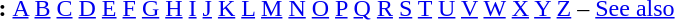<table id="toc" border="0">
<tr>
<th>:</th>
<td><a href='#'>A</a> <a href='#'>B</a> <a href='#'>C</a> <a href='#'>D</a> <a href='#'>E</a> <a href='#'>F</a> <a href='#'>G</a> <a href='#'>H</a> <a href='#'>I</a> <a href='#'>J</a> <a href='#'>K</a> <a href='#'>L</a> <a href='#'>M</a> <a href='#'>N</a> <a href='#'>O</a> <a href='#'>P</a> <a href='#'>Q</a> <a href='#'>R</a> <a href='#'>S</a> <a href='#'>T</a> <a href='#'>U</a> <a href='#'>V</a> <a href='#'>W</a> <a href='#'>X</a> <a href='#'>Y</a>  <a href='#'>Z</a> – <a href='#'>See also</a></td>
</tr>
</table>
